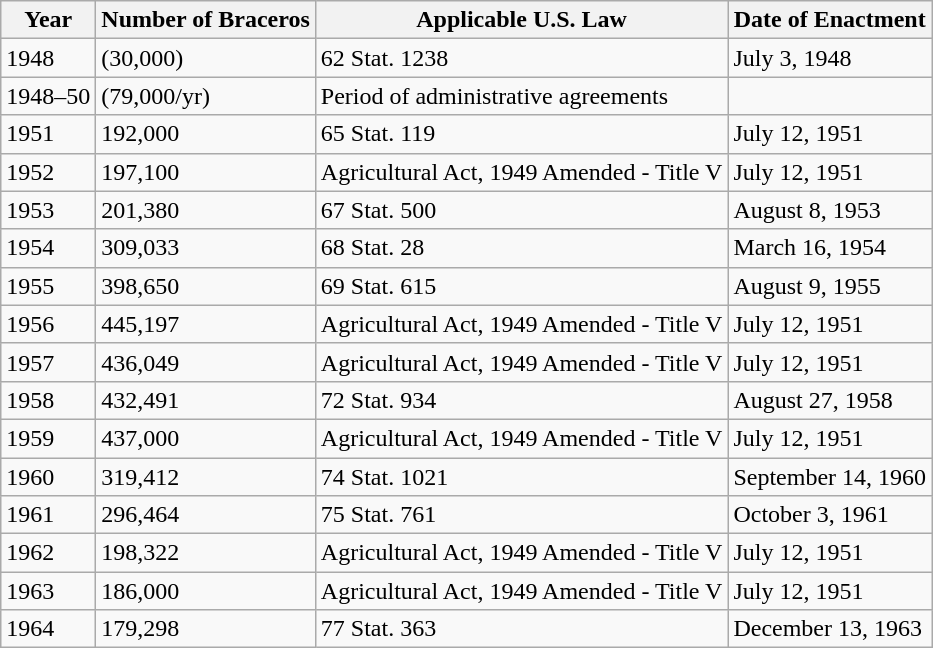<table class="wikitable">
<tr>
<th>Year</th>
<th>Number of Braceros</th>
<th>Applicable U.S. Law</th>
<th>Date of Enactment</th>
</tr>
<tr>
<td>1948</td>
<td>(30,000)</td>
<td>62 Stat. 1238</td>
<td>July 3, 1948</td>
</tr>
<tr>
<td>1948–50</td>
<td>(79,000/yr)</td>
<td>Period of administrative agreements</td>
<td></td>
</tr>
<tr>
<td>1951</td>
<td>192,000</td>
<td>65 Stat. 119</td>
<td>July 12, 1951</td>
</tr>
<tr>
<td>1952</td>
<td>197,100</td>
<td>Agricultural Act, 1949 Amended - Title V</td>
<td>July 12, 1951</td>
</tr>
<tr>
<td>1953</td>
<td>201,380</td>
<td>67 Stat. 500</td>
<td>August 8, 1953</td>
</tr>
<tr>
<td>1954</td>
<td>309,033</td>
<td>68 Stat. 28</td>
<td>March 16, 1954</td>
</tr>
<tr>
<td>1955</td>
<td>398,650</td>
<td>69 Stat. 615</td>
<td>August 9, 1955</td>
</tr>
<tr>
<td>1956</td>
<td>445,197</td>
<td>Agricultural Act, 1949 Amended - Title V</td>
<td>July 12, 1951</td>
</tr>
<tr>
<td>1957</td>
<td>436,049</td>
<td>Agricultural Act, 1949 Amended - Title V</td>
<td>July 12, 1951</td>
</tr>
<tr>
<td>1958</td>
<td>432,491</td>
<td>72 Stat. 934</td>
<td>August 27, 1958</td>
</tr>
<tr>
<td>1959</td>
<td>437,000</td>
<td>Agricultural Act, 1949 Amended - Title V</td>
<td>July 12, 1951</td>
</tr>
<tr>
<td>1960</td>
<td>319,412</td>
<td>74 Stat. 1021</td>
<td>September 14, 1960</td>
</tr>
<tr>
<td>1961</td>
<td>296,464</td>
<td>75 Stat. 761</td>
<td>October 3, 1961</td>
</tr>
<tr>
<td>1962</td>
<td>198,322</td>
<td>Agricultural Act, 1949 Amended - Title V</td>
<td>July 12, 1951</td>
</tr>
<tr>
<td>1963</td>
<td>186,000</td>
<td>Agricultural Act, 1949 Amended - Title V</td>
<td>July 12, 1951</td>
</tr>
<tr>
<td>1964</td>
<td>179,298</td>
<td>77 Stat. 363</td>
<td>December 13, 1963</td>
</tr>
</table>
